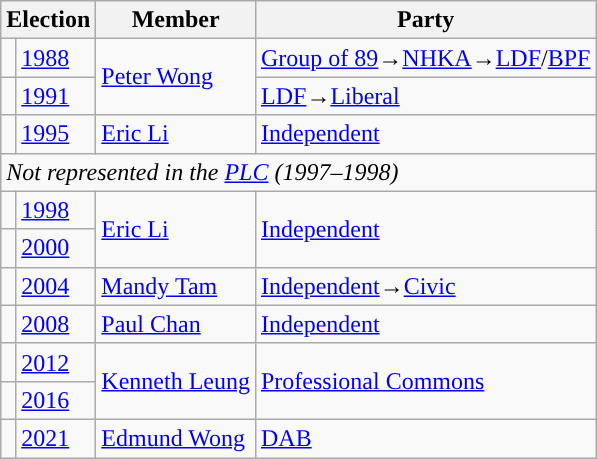<table class="wikitable">
<tr>
<th colspan="2">Election</th>
<th>Member</th>
<th>Party</th>
</tr>
<tr>
<td style="background-color: "></td>
<td><a href='#'>1988</a></td>
<td rowspan="2"><a href='#'>Peter Wong</a></td>
<td><a href='#'>Group of 89</a>→<a href='#'>NHKA</a>→<a href='#'>LDF</a>/<a href='#'>BPF</a></td>
</tr>
<tr>
<td style="background-color: "></td>
<td><a href='#'>1991</a></td>
<td><a href='#'>LDF</a>→<a href='#'>Liberal</a></td>
</tr>
<tr>
<td style="background-color: "></td>
<td><a href='#'>1995</a></td>
<td><a href='#'>Eric Li</a></td>
<td><a href='#'>Independent</a></td>
</tr>
<tr>
<td colspan="4"><em>Not represented in the <a href='#'>PLC</a> (1997–1998)</em></td>
</tr>
<tr>
<td style="background-color: "></td>
<td><a href='#'>1998</a></td>
<td rowspan="2"><a href='#'>Eric Li</a></td>
<td rowspan="2"><a href='#'>Independent</a></td>
</tr>
<tr>
<td style="background-color: "></td>
<td><a href='#'>2000</a></td>
</tr>
<tr>
<td style="background-color: "></td>
<td><a href='#'>2004</a></td>
<td rowspan="1"><a href='#'>Mandy Tam</a></td>
<td><a href='#'>Independent</a>→<a href='#'>Civic</a></td>
</tr>
<tr>
<td style="background-color: "></td>
<td><a href='#'>2008</a></td>
<td><a href='#'>Paul Chan</a></td>
<td><a href='#'>Independent</a></td>
</tr>
<tr>
<td style="background-color: "></td>
<td><a href='#'>2012</a></td>
<td rowspan="2"><a href='#'>Kenneth Leung</a></td>
<td rowspan="2"><a href='#'>Professional Commons</a></td>
</tr>
<tr>
<td style="background-color: "></td>
<td><a href='#'>2016</a></td>
</tr>
<tr>
<td style="background-color: "></td>
<td><a href='#'>2021</a></td>
<td><a href='#'>Edmund Wong</a></td>
<td><a href='#'>DAB</a></td>
</tr>
</table>
